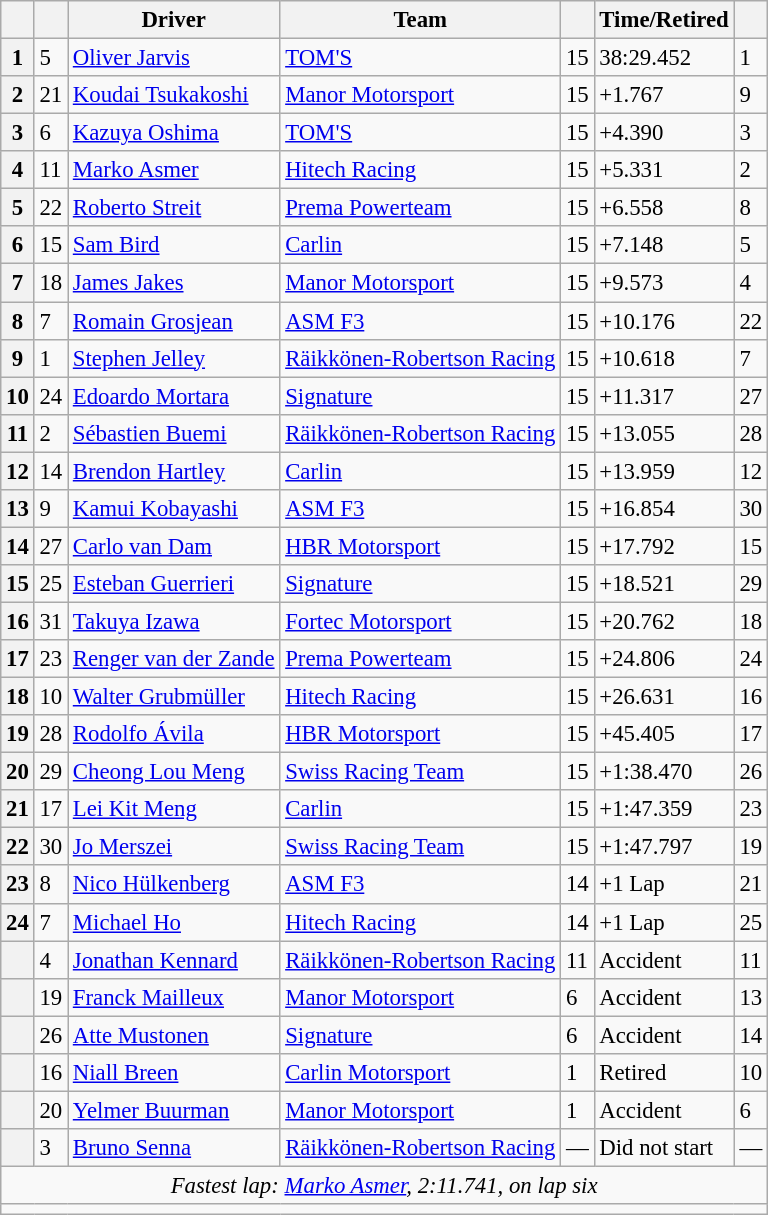<table class="wikitable" style="font-size: 95%;">
<tr>
<th scope="col"></th>
<th scope="col"></th>
<th scope="col">Driver</th>
<th scope="col">Team</th>
<th scope="col"></th>
<th scope="col">Time/Retired</th>
<th scope="col"></th>
</tr>
<tr>
<th scope="row">1</th>
<td>5</td>
<td> <a href='#'>Oliver Jarvis</a></td>
<td><a href='#'>TOM'S</a></td>
<td>15</td>
<td>38:29.452</td>
<td>1</td>
</tr>
<tr>
<th scope="row">2</th>
<td>21</td>
<td> <a href='#'>Koudai Tsukakoshi</a></td>
<td><a href='#'>Manor Motorsport</a></td>
<td>15</td>
<td>+1.767</td>
<td>9</td>
</tr>
<tr>
<th scope="row">3</th>
<td>6</td>
<td> <a href='#'>Kazuya Oshima</a></td>
<td><a href='#'>TOM'S</a></td>
<td>15</td>
<td>+4.390</td>
<td>3</td>
</tr>
<tr>
<th scope="row">4</th>
<td>11</td>
<td> <a href='#'>Marko Asmer</a></td>
<td><a href='#'>Hitech Racing</a></td>
<td>15</td>
<td>+5.331</td>
<td>2</td>
</tr>
<tr>
<th scope="row">5</th>
<td>22</td>
<td> <a href='#'>Roberto Streit</a></td>
<td><a href='#'>Prema Powerteam</a></td>
<td>15</td>
<td>+6.558</td>
<td>8</td>
</tr>
<tr>
<th scope="row">6</th>
<td>15</td>
<td> <a href='#'>Sam Bird</a></td>
<td><a href='#'>Carlin</a></td>
<td>15</td>
<td>+7.148</td>
<td>5</td>
</tr>
<tr>
<th scope="row">7</th>
<td>18</td>
<td> <a href='#'>James Jakes</a></td>
<td><a href='#'>Manor Motorsport</a></td>
<td>15</td>
<td>+9.573</td>
<td>4</td>
</tr>
<tr>
<th scope="row">8</th>
<td>7</td>
<td> <a href='#'>Romain Grosjean</a></td>
<td><a href='#'>ASM F3</a></td>
<td>15</td>
<td>+10.176</td>
<td>22</td>
</tr>
<tr>
<th scope="row">9</th>
<td>1</td>
<td> <a href='#'>Stephen Jelley</a></td>
<td><a href='#'>Räikkönen-Robertson Racing</a></td>
<td>15</td>
<td>+10.618</td>
<td>7</td>
</tr>
<tr>
<th scope="row">10</th>
<td>24</td>
<td> <a href='#'>Edoardo Mortara</a></td>
<td><a href='#'>Signature</a></td>
<td>15</td>
<td>+11.317</td>
<td>27</td>
</tr>
<tr>
<th scope="row">11</th>
<td>2</td>
<td> <a href='#'>Sébastien Buemi</a></td>
<td><a href='#'>Räikkönen-Robertson Racing</a></td>
<td>15</td>
<td>+13.055</td>
<td>28</td>
</tr>
<tr>
<th scope="row">12</th>
<td>14</td>
<td> <a href='#'>Brendon Hartley</a></td>
<td><a href='#'>Carlin</a></td>
<td>15</td>
<td>+13.959</td>
<td>12</td>
</tr>
<tr>
<th scope="row">13</th>
<td>9</td>
<td> <a href='#'>Kamui Kobayashi</a></td>
<td><a href='#'>ASM F3</a></td>
<td>15</td>
<td>+16.854</td>
<td>30</td>
</tr>
<tr>
<th scope="row">14</th>
<td>27</td>
<td> <a href='#'>Carlo van Dam</a></td>
<td><a href='#'>HBR Motorsport</a></td>
<td>15</td>
<td>+17.792</td>
<td>15</td>
</tr>
<tr>
<th scope="row">15</th>
<td>25</td>
<td> <a href='#'>Esteban Guerrieri</a></td>
<td><a href='#'>Signature</a></td>
<td>15</td>
<td>+18.521</td>
<td>29</td>
</tr>
<tr>
<th scope="row">16</th>
<td>31</td>
<td> <a href='#'>Takuya Izawa</a></td>
<td><a href='#'>Fortec Motorsport</a></td>
<td>15</td>
<td>+20.762</td>
<td>18</td>
</tr>
<tr>
<th scope="row">17</th>
<td>23</td>
<td> <a href='#'>Renger van der Zande</a></td>
<td><a href='#'>Prema Powerteam</a></td>
<td>15</td>
<td>+24.806</td>
<td>24</td>
</tr>
<tr>
<th scope="row">18</th>
<td>10</td>
<td> <a href='#'>Walter Grubmüller</a></td>
<td><a href='#'>Hitech Racing</a></td>
<td>15</td>
<td>+26.631</td>
<td>16</td>
</tr>
<tr>
<th scope="row">19</th>
<td>28</td>
<td> <a href='#'>Rodolfo Ávila</a></td>
<td><a href='#'>HBR Motorsport</a></td>
<td>15</td>
<td>+45.405</td>
<td>17</td>
</tr>
<tr>
<th scope="row">20</th>
<td>29</td>
<td> <a href='#'>Cheong Lou Meng</a></td>
<td><a href='#'>Swiss Racing Team</a></td>
<td>15</td>
<td>+1:38.470</td>
<td>26</td>
</tr>
<tr>
<th scope="row">21</th>
<td>17</td>
<td> <a href='#'>Lei Kit Meng</a></td>
<td><a href='#'>Carlin</a></td>
<td>15</td>
<td>+1:47.359</td>
<td>23</td>
</tr>
<tr>
<th scope="row">22</th>
<td>30</td>
<td> <a href='#'>Jo Merszei</a></td>
<td><a href='#'>Swiss Racing Team</a></td>
<td>15</td>
<td>+1:47.797</td>
<td>19</td>
</tr>
<tr>
<th scope="row">23</th>
<td>8</td>
<td> <a href='#'>Nico Hülkenberg</a></td>
<td><a href='#'>ASM F3</a></td>
<td>14</td>
<td>+1 Lap</td>
<td>21</td>
</tr>
<tr>
<th scope="row">24</th>
<td>7</td>
<td> <a href='#'>Michael Ho</a></td>
<td><a href='#'>Hitech Racing</a></td>
<td>14</td>
<td>+1 Lap</td>
<td>25</td>
</tr>
<tr>
<th scope="row"></th>
<td>4</td>
<td> <a href='#'>Jonathan Kennard</a></td>
<td><a href='#'>Räikkönen-Robertson Racing</a></td>
<td>11</td>
<td>Accident</td>
<td>11</td>
</tr>
<tr>
<th scope="row"></th>
<td>19</td>
<td> <a href='#'>Franck Mailleux</a></td>
<td><a href='#'>Manor Motorsport</a></td>
<td>6</td>
<td>Accident</td>
<td>13</td>
</tr>
<tr>
<th scope="row"></th>
<td>26</td>
<td> <a href='#'>Atte Mustonen</a></td>
<td><a href='#'>Signature</a></td>
<td>6</td>
<td>Accident</td>
<td>14</td>
</tr>
<tr>
<th scope="row"></th>
<td>16</td>
<td> <a href='#'>Niall Breen</a></td>
<td><a href='#'>Carlin Motorsport</a></td>
<td>1</td>
<td>Retired</td>
<td>10</td>
</tr>
<tr>
<th scope="row"></th>
<td>20</td>
<td> <a href='#'>Yelmer Buurman</a></td>
<td><a href='#'>Manor Motorsport</a></td>
<td>1</td>
<td>Accident</td>
<td>6</td>
</tr>
<tr>
<th scope="row"></th>
<td>3</td>
<td> <a href='#'>Bruno Senna</a></td>
<td><a href='#'>Räikkönen-Robertson Racing</a></td>
<td>—</td>
<td>Did not start</td>
<td>—</td>
</tr>
<tr>
<td colspan=7 align=center><em>Fastest lap: <a href='#'>Marko Asmer</a>, 2:11.741,  on lap six</em></td>
</tr>
<tr>
<td colspan=7></td>
</tr>
</table>
